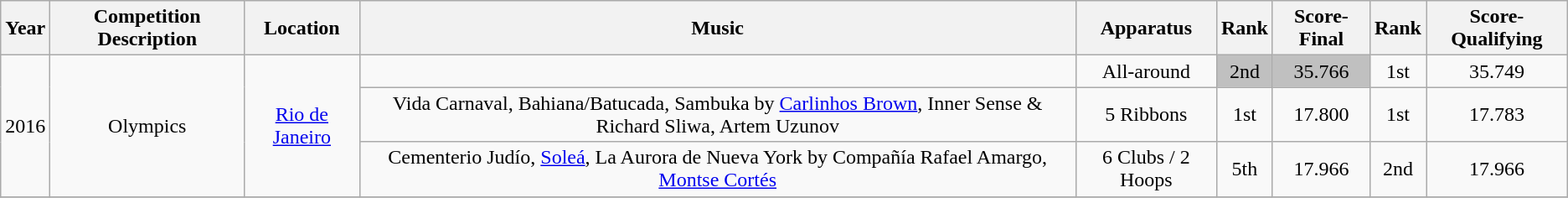<table class="wikitable" style="text-align:center">
<tr>
<th>Year</th>
<th>Competition Description</th>
<th>Location</th>
<th>Music</th>
<th>Apparatus</th>
<th>Rank</th>
<th>Score-Final</th>
<th>Rank</th>
<th>Score-Qualifying</th>
</tr>
<tr>
<td rowspan="3">2016</td>
<td rowspan="3">Olympics</td>
<td rowspan="3"><a href='#'>Rio de Janeiro</a></td>
<td></td>
<td>All-around</td>
<td bgcolor=silver>2nd</td>
<td bgcolor=silver>35.766</td>
<td>1st</td>
<td>35.749</td>
</tr>
<tr>
<td>Vida Carnaval, Bahiana/Batucada, Sambuka by <a href='#'>Carlinhos Brown</a>, Inner Sense & Richard Sliwa, Artem Uzunov</td>
<td>5 Ribbons</td>
<td>1st</td>
<td>17.800</td>
<td>1st</td>
<td>17.783</td>
</tr>
<tr>
<td>Cementerio Judío, <a href='#'>Soleá</a>, La Aurora de Nueva York by Compañía Rafael Amargo, <a href='#'>Montse Cortés</a></td>
<td>6 Clubs / 2 Hoops</td>
<td>5th</td>
<td>17.966</td>
<td>2nd</td>
<td>17.966</td>
</tr>
<tr>
</tr>
</table>
